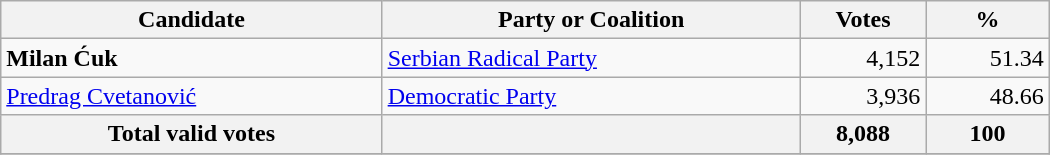<table style="width:700px;" class="wikitable">
<tr>
<th>Candidate</th>
<th>Party or Coalition</th>
<th>Votes</th>
<th>%</th>
</tr>
<tr>
<td align="left"><strong>Milan Ćuk</strong></td>
<td align="left"><a href='#'>Serbian Radical Party</a></td>
<td align="right">4,152</td>
<td align="right">51.34</td>
</tr>
<tr>
<td align="left"><a href='#'>Predrag Cvetanović</a></td>
<td align="left"><a href='#'>Democratic Party</a></td>
<td align="right">3,936</td>
<td align="right">48.66</td>
</tr>
<tr>
<th align="left">Total valid votes</th>
<th align="left"></th>
<th align="right">8,088</th>
<th align="right">100</th>
</tr>
<tr>
</tr>
</table>
